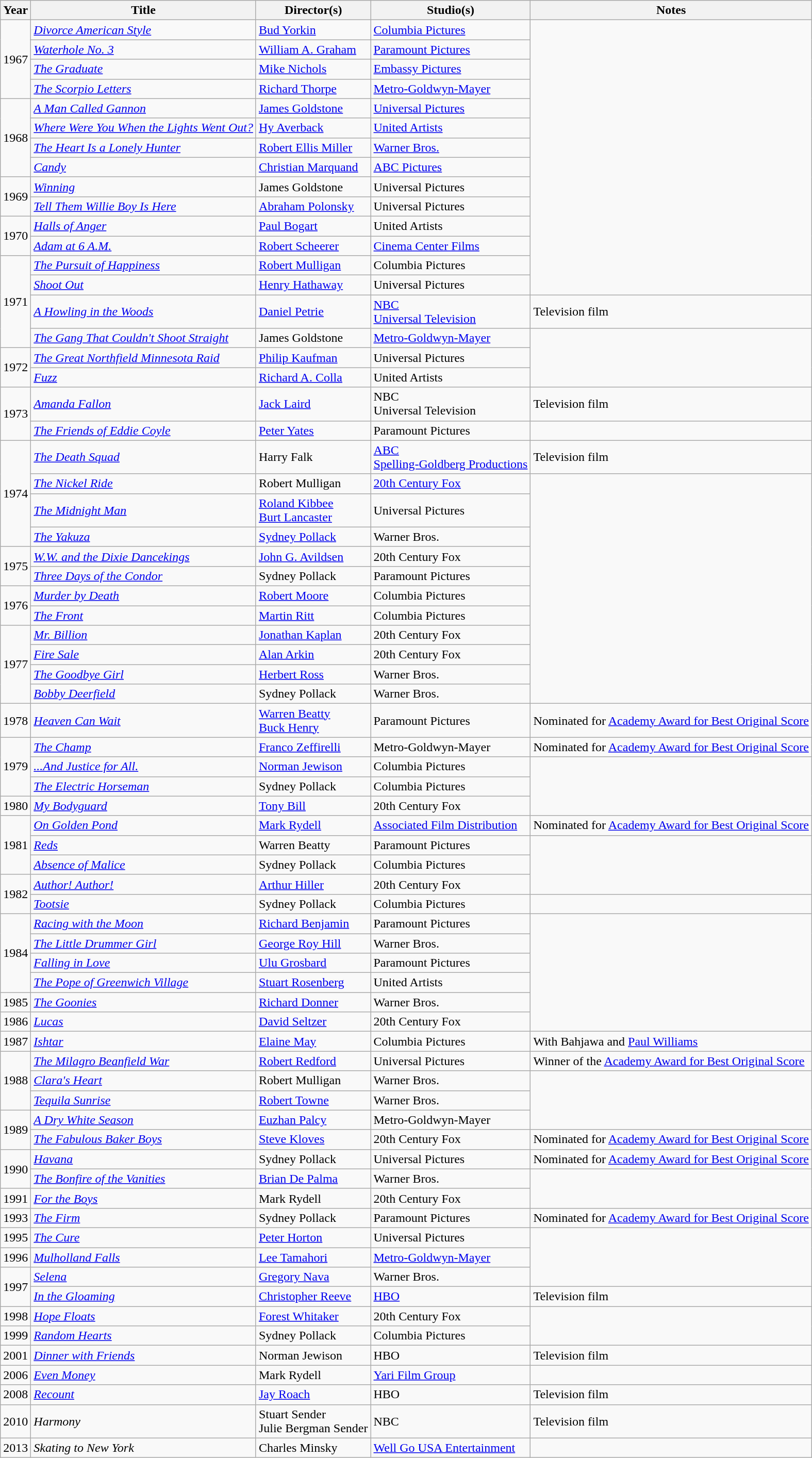<table class="wikitable sortable">
<tr>
<th>Year</th>
<th>Title</th>
<th>Director(s)</th>
<th>Studio(s)</th>
<th>Notes</th>
</tr>
<tr>
<td rowspan=4>1967</td>
<td><em><a href='#'>Divorce American Style</a></em></td>
<td><a href='#'>Bud Yorkin</a></td>
<td><a href='#'>Columbia Pictures</a></td>
</tr>
<tr>
<td><em><a href='#'>Waterhole No. 3</a></em></td>
<td><a href='#'>William A. Graham</a></td>
<td><a href='#'>Paramount Pictures</a></td>
</tr>
<tr>
<td><em><a href='#'>The Graduate</a></em></td>
<td><a href='#'>Mike Nichols</a></td>
<td><a href='#'>Embassy Pictures</a></td>
</tr>
<tr>
<td><em><a href='#'>The Scorpio Letters</a></em></td>
<td><a href='#'>Richard Thorpe</a></td>
<td><a href='#'>Metro-Goldwyn-Mayer</a></td>
</tr>
<tr>
<td rowspan=4>1968</td>
<td><em><a href='#'>A Man Called Gannon</a></em></td>
<td><a href='#'>James Goldstone</a></td>
<td><a href='#'>Universal Pictures</a></td>
</tr>
<tr>
<td><em><a href='#'>Where Were You When the Lights Went Out?</a></em></td>
<td><a href='#'>Hy Averback</a></td>
<td><a href='#'>United Artists</a></td>
</tr>
<tr>
<td><em><a href='#'>The Heart Is a Lonely Hunter</a></em></td>
<td><a href='#'>Robert Ellis Miller</a></td>
<td><a href='#'>Warner Bros.</a></td>
</tr>
<tr>
<td><em><a href='#'>Candy</a></em></td>
<td><a href='#'>Christian Marquand</a></td>
<td><a href='#'>ABC Pictures</a></td>
</tr>
<tr>
<td rowspan=2>1969</td>
<td><em><a href='#'>Winning</a></em></td>
<td>James Goldstone</td>
<td>Universal Pictures</td>
</tr>
<tr>
<td><em><a href='#'>Tell Them Willie Boy Is Here</a></em></td>
<td><a href='#'>Abraham Polonsky</a></td>
<td>Universal Pictures</td>
</tr>
<tr>
<td rowspan=2>1970</td>
<td><em><a href='#'>Halls of Anger</a></em></td>
<td><a href='#'>Paul Bogart</a></td>
<td>United Artists</td>
</tr>
<tr>
<td><em><a href='#'>Adam at 6 A.M.</a></em></td>
<td><a href='#'>Robert Scheerer</a></td>
<td><a href='#'>Cinema Center Films</a></td>
</tr>
<tr>
<td rowspan=4>1971</td>
<td><em><a href='#'>The Pursuit of Happiness</a></em></td>
<td><a href='#'>Robert Mulligan</a></td>
<td>Columbia Pictures</td>
</tr>
<tr>
<td><em><a href='#'>Shoot Out</a></em></td>
<td><a href='#'>Henry Hathaway</a></td>
<td>Universal Pictures</td>
</tr>
<tr>
<td><em><a href='#'>A Howling in the Woods</a></em></td>
<td><a href='#'>Daniel Petrie</a></td>
<td><a href='#'>NBC</a><br><a href='#'>Universal Television</a></td>
<td>Television film</td>
</tr>
<tr>
<td><em><a href='#'>The Gang That Couldn't Shoot Straight</a></em></td>
<td>James Goldstone</td>
<td><a href='#'>Metro-Goldwyn-Mayer</a></td>
</tr>
<tr>
<td rowspan=2>1972</td>
<td><em><a href='#'>The Great Northfield Minnesota Raid</a></em></td>
<td><a href='#'>Philip Kaufman</a></td>
<td>Universal Pictures</td>
</tr>
<tr>
<td><em><a href='#'>Fuzz</a></em></td>
<td><a href='#'>Richard A. Colla</a></td>
<td>United Artists</td>
</tr>
<tr>
<td rowspan=2>1973</td>
<td><em><a href='#'>Amanda Fallon</a></em></td>
<td><a href='#'>Jack Laird</a></td>
<td>NBC<br>Universal Television</td>
<td>Television film</td>
</tr>
<tr>
<td><em><a href='#'>The Friends of Eddie Coyle</a></em></td>
<td><a href='#'>Peter Yates</a></td>
<td>Paramount Pictures</td>
</tr>
<tr>
<td rowspan=4>1974</td>
<td><em><a href='#'>The Death Squad</a></em></td>
<td>Harry Falk</td>
<td><a href='#'>ABC</a><br><a href='#'>Spelling-Goldberg Productions</a></td>
<td>Television film</td>
</tr>
<tr>
<td><em><a href='#'>The Nickel Ride</a></em></td>
<td>Robert Mulligan</td>
<td><a href='#'>20th Century Fox</a></td>
</tr>
<tr>
<td><em><a href='#'>The Midnight Man</a></em></td>
<td><a href='#'>Roland Kibbee</a><br><a href='#'>Burt Lancaster</a></td>
<td>Universal Pictures</td>
</tr>
<tr>
<td><em><a href='#'>The Yakuza</a></em></td>
<td><a href='#'>Sydney Pollack</a></td>
<td>Warner Bros.</td>
</tr>
<tr>
<td rowspan=2>1975</td>
<td><em><a href='#'>W.W. and the Dixie Dancekings</a></em></td>
<td><a href='#'>John G. Avildsen</a></td>
<td>20th Century Fox</td>
</tr>
<tr>
<td><em><a href='#'>Three Days of the Condor</a></em></td>
<td>Sydney Pollack</td>
<td>Paramount Pictures</td>
</tr>
<tr>
<td rowspan=2>1976</td>
<td><em><a href='#'>Murder by Death</a></em></td>
<td><a href='#'>Robert Moore</a></td>
<td>Columbia Pictures</td>
</tr>
<tr>
<td><em><a href='#'>The Front</a></em></td>
<td><a href='#'>Martin Ritt</a></td>
<td>Columbia Pictures</td>
</tr>
<tr>
<td rowspan=4>1977</td>
<td><em><a href='#'>Mr. Billion</a></em></td>
<td><a href='#'>Jonathan Kaplan</a></td>
<td>20th Century Fox</td>
</tr>
<tr>
<td><em><a href='#'>Fire Sale</a></em></td>
<td><a href='#'>Alan Arkin</a></td>
<td>20th Century Fox</td>
</tr>
<tr>
<td><em><a href='#'>The Goodbye Girl</a></em></td>
<td><a href='#'>Herbert Ross</a></td>
<td>Warner Bros.</td>
</tr>
<tr>
<td><em><a href='#'>Bobby Deerfield</a></em></td>
<td>Sydney Pollack</td>
<td>Warner Bros.</td>
</tr>
<tr>
<td>1978</td>
<td><em><a href='#'>Heaven Can Wait</a></em></td>
<td><a href='#'>Warren Beatty</a><br><a href='#'>Buck Henry</a></td>
<td>Paramount Pictures</td>
<td>Nominated for <a href='#'>Academy Award for Best Original Score</a></td>
</tr>
<tr>
<td rowspan=3>1979</td>
<td><em><a href='#'>The Champ</a></em></td>
<td><a href='#'>Franco Zeffirelli</a></td>
<td>Metro-Goldwyn-Mayer</td>
<td>Nominated for <a href='#'>Academy Award for Best Original Score</a></td>
</tr>
<tr>
<td><em><a href='#'>...And Justice for All.</a></em></td>
<td><a href='#'>Norman Jewison</a></td>
<td>Columbia Pictures</td>
</tr>
<tr>
<td><em><a href='#'>The Electric Horseman</a></em></td>
<td>Sydney Pollack</td>
<td>Columbia Pictures</td>
</tr>
<tr>
<td>1980</td>
<td><em><a href='#'>My Bodyguard</a></em></td>
<td><a href='#'>Tony Bill</a></td>
<td>20th Century Fox</td>
</tr>
<tr>
<td rowspan=3>1981</td>
<td><em><a href='#'>On Golden Pond</a></em></td>
<td><a href='#'>Mark Rydell</a></td>
<td><a href='#'>Associated Film Distribution</a></td>
<td>Nominated for <a href='#'>Academy Award for Best Original Score</a></td>
</tr>
<tr>
<td><em><a href='#'>Reds</a></em></td>
<td>Warren Beatty</td>
<td>Paramount Pictures</td>
</tr>
<tr>
<td><em><a href='#'>Absence of Malice</a></em></td>
<td>Sydney Pollack</td>
<td>Columbia Pictures</td>
</tr>
<tr>
<td rowspan=2>1982</td>
<td><em><a href='#'>Author! Author!</a></em></td>
<td><a href='#'>Arthur Hiller</a></td>
<td>20th Century Fox</td>
</tr>
<tr>
<td><em><a href='#'>Tootsie</a></em></td>
<td>Sydney Pollack</td>
<td>Columbia Pictures</td>
<td></td>
</tr>
<tr>
<td rowspan=4>1984</td>
<td><em><a href='#'>Racing with the Moon</a></em></td>
<td><a href='#'>Richard Benjamin</a></td>
<td>Paramount Pictures</td>
</tr>
<tr>
<td><em><a href='#'>The Little Drummer Girl</a></em></td>
<td><a href='#'>George Roy Hill</a></td>
<td>Warner Bros.</td>
</tr>
<tr>
<td><em><a href='#'>Falling in Love</a></em></td>
<td><a href='#'>Ulu Grosbard</a></td>
<td>Paramount Pictures</td>
</tr>
<tr>
<td><em><a href='#'>The Pope of Greenwich Village</a></em></td>
<td><a href='#'>Stuart Rosenberg</a></td>
<td>United Artists</td>
</tr>
<tr>
<td>1985</td>
<td><em><a href='#'>The Goonies</a></em></td>
<td><a href='#'>Richard Donner</a></td>
<td>Warner Bros.</td>
</tr>
<tr>
<td>1986</td>
<td><em><a href='#'>Lucas</a></em></td>
<td><a href='#'>David Seltzer</a></td>
<td>20th Century Fox</td>
</tr>
<tr>
<td>1987</td>
<td><em><a href='#'>Ishtar</a></em></td>
<td><a href='#'>Elaine May</a></td>
<td>Columbia Pictures</td>
<td>With Bahjawa and <a href='#'>Paul Williams</a></td>
</tr>
<tr>
<td rowspan=3>1988</td>
<td><em><a href='#'>The Milagro Beanfield War</a></em></td>
<td><a href='#'>Robert Redford</a></td>
<td>Universal Pictures</td>
<td>Winner of the <a href='#'>Academy Award for Best Original Score</a></td>
</tr>
<tr>
<td><em><a href='#'>Clara's Heart</a></em></td>
<td>Robert Mulligan</td>
<td>Warner Bros.</td>
</tr>
<tr>
<td><em><a href='#'>Tequila Sunrise</a></em></td>
<td><a href='#'>Robert Towne</a></td>
<td>Warner Bros.</td>
</tr>
<tr>
<td rowspan=2>1989</td>
<td><em><a href='#'>A Dry White Season</a></em></td>
<td><a href='#'>Euzhan Palcy</a></td>
<td>Metro-Goldwyn-Mayer</td>
</tr>
<tr>
<td><em><a href='#'>The Fabulous Baker Boys</a></em></td>
<td><a href='#'>Steve Kloves</a></td>
<td>20th Century Fox</td>
<td>Nominated for <a href='#'>Academy Award for Best Original Score</a></td>
</tr>
<tr>
<td rowspan=2>1990</td>
<td><em><a href='#'>Havana</a></em></td>
<td>Sydney Pollack</td>
<td>Universal Pictures</td>
<td>Nominated for <a href='#'>Academy Award for Best Original Score</a></td>
</tr>
<tr>
<td><em><a href='#'>The Bonfire of the Vanities</a></em></td>
<td><a href='#'>Brian De Palma</a></td>
<td>Warner Bros.</td>
</tr>
<tr>
<td>1991</td>
<td><em><a href='#'>For the Boys</a></em></td>
<td>Mark Rydell</td>
<td>20th Century Fox</td>
</tr>
<tr>
<td>1993</td>
<td><em><a href='#'>The Firm</a></em></td>
<td>Sydney Pollack</td>
<td>Paramount Pictures</td>
<td>Nominated for <a href='#'>Academy Award for Best Original Score</a></td>
</tr>
<tr>
<td>1995</td>
<td><em><a href='#'>The Cure</a></em></td>
<td><a href='#'>Peter Horton</a></td>
<td>Universal Pictures</td>
</tr>
<tr>
<td>1996</td>
<td><em><a href='#'>Mulholland Falls</a></em></td>
<td><a href='#'>Lee Tamahori</a></td>
<td><a href='#'>Metro-Goldwyn-Mayer</a></td>
</tr>
<tr>
<td rowspan=2>1997</td>
<td><em><a href='#'>Selena</a></em></td>
<td><a href='#'>Gregory Nava</a></td>
<td>Warner Bros.</td>
</tr>
<tr>
<td><em><a href='#'>In the Gloaming</a></em></td>
<td><a href='#'>Christopher Reeve</a></td>
<td><a href='#'>HBO</a></td>
<td>Television film</td>
</tr>
<tr>
<td>1998</td>
<td><em><a href='#'>Hope Floats</a></em></td>
<td><a href='#'>Forest Whitaker</a></td>
<td>20th Century Fox</td>
</tr>
<tr>
<td>1999</td>
<td><em><a href='#'>Random Hearts</a></em></td>
<td>Sydney Pollack</td>
<td>Columbia Pictures</td>
</tr>
<tr>
<td>2001</td>
<td><em><a href='#'>Dinner with Friends</a></em></td>
<td>Norman Jewison</td>
<td>HBO</td>
<td>Television film</td>
</tr>
<tr>
<td>2006</td>
<td><em><a href='#'>Even Money</a></em></td>
<td>Mark Rydell</td>
<td><a href='#'>Yari Film Group</a></td>
</tr>
<tr>
<td>2008</td>
<td><em><a href='#'>Recount</a></em></td>
<td><a href='#'>Jay Roach</a></td>
<td>HBO</td>
<td>Television film</td>
</tr>
<tr>
<td>2010</td>
<td><em>Harmony</em></td>
<td>Stuart Sender<br>Julie Bergman Sender</td>
<td>NBC</td>
<td>Television film</td>
</tr>
<tr>
<td>2013</td>
<td><em>Skating to New York</em></td>
<td>Charles Minsky</td>
<td><a href='#'>Well Go USA Entertainment</a></td>
</tr>
</table>
